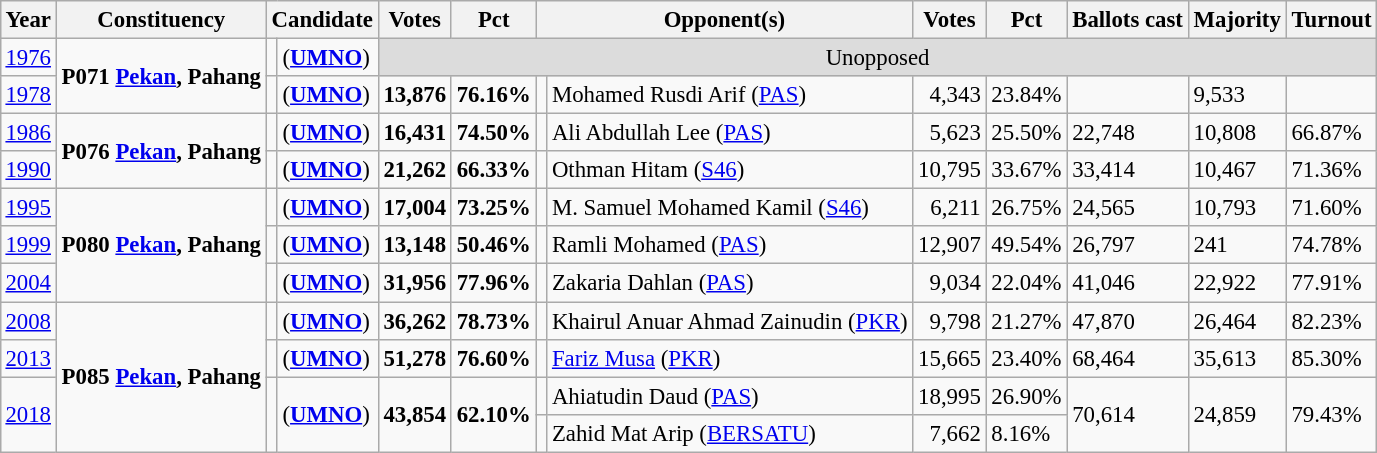<table class="wikitable" style="margin:0.5em ; font-size:95%">
<tr>
<th>Year</th>
<th>Constituency</th>
<th colspan=2>Candidate</th>
<th>Votes</th>
<th>Pct</th>
<th colspan=2>Opponent(s)</th>
<th>Votes</th>
<th>Pct</th>
<th>Ballots cast</th>
<th>Majority</th>
<th>Turnout</th>
</tr>
<tr>
<td><a href='#'>1976</a></td>
<td rowspan="2"><strong>P071 <a href='#'>Pekan</a>, Pahang</strong></td>
<td></td>
<td> (<a href='#'><strong>UMNO</strong></a>)</td>
<td colspan="9" style="background:#dcdcdc; text-align:center;">Unopposed</td>
</tr>
<tr>
<td><a href='#'>1978</a></td>
<td></td>
<td> (<a href='#'><strong>UMNO</strong></a>)</td>
<td align="right"><strong>13,876</strong></td>
<td><strong>76.16%</strong></td>
<td></td>
<td>Mohamed Rusdi Arif (<a href='#'>PAS</a>)</td>
<td align="right">4,343</td>
<td>23.84%</td>
<td></td>
<td>9,533</td>
<td></td>
</tr>
<tr>
<td><a href='#'>1986</a></td>
<td rowspan="2"><strong>P076 <a href='#'>Pekan</a>, Pahang</strong></td>
<td></td>
<td> (<a href='#'><strong>UMNO</strong></a>)</td>
<td align="right"><strong>16,431</strong></td>
<td><strong>74.50%</strong></td>
<td></td>
<td>Ali Abdullah Lee (<a href='#'>PAS</a>)</td>
<td align="right">5,623</td>
<td>25.50%</td>
<td>22,748</td>
<td>10,808</td>
<td>66.87%</td>
</tr>
<tr>
<td><a href='#'>1990</a></td>
<td></td>
<td> (<a href='#'><strong>UMNO</strong></a>)</td>
<td align="right"><strong>21,262</strong></td>
<td><strong>66.33%</strong></td>
<td></td>
<td>Othman Hitam (<a href='#'>S46</a>)</td>
<td align="right">10,795</td>
<td>33.67%</td>
<td>33,414</td>
<td>10,467</td>
<td>71.36%</td>
</tr>
<tr>
<td><a href='#'>1995</a></td>
<td rowspan="3"><strong>P080 <a href='#'>Pekan</a>, Pahang</strong></td>
<td></td>
<td> (<a href='#'><strong>UMNO</strong></a>)</td>
<td align="right"><strong>17,004</strong></td>
<td><strong>73.25%</strong></td>
<td></td>
<td>M. Samuel Mohamed Kamil (<a href='#'>S46</a>)</td>
<td align="right">6,211</td>
<td>26.75%</td>
<td>24,565</td>
<td>10,793</td>
<td>71.60%</td>
</tr>
<tr>
<td><a href='#'>1999</a></td>
<td></td>
<td> (<a href='#'><strong>UMNO</strong></a>)</td>
<td align="right"><strong>13,148</strong></td>
<td><strong>50.46%</strong></td>
<td></td>
<td>Ramli Mohamed (<a href='#'>PAS</a>)</td>
<td align="right">12,907</td>
<td>49.54%</td>
<td>26,797</td>
<td>241</td>
<td>74.78%</td>
</tr>
<tr>
<td><a href='#'>2004</a></td>
<td></td>
<td> (<a href='#'><strong>UMNO</strong></a>)</td>
<td align="right"><strong>31,956</strong></td>
<td><strong>77.96%</strong></td>
<td></td>
<td>Zakaria Dahlan (<a href='#'>PAS</a>)</td>
<td align="right">9,034</td>
<td>22.04%</td>
<td>41,046</td>
<td>22,922</td>
<td>77.91%</td>
</tr>
<tr>
<td><a href='#'>2008</a></td>
<td rowspan="5"><strong>P085 <a href='#'>Pekan</a>, Pahang</strong></td>
<td></td>
<td> (<a href='#'><strong>UMNO</strong></a>)</td>
<td align="right"><strong>36,262</strong></td>
<td><strong>78.73%</strong></td>
<td></td>
<td>Khairul Anuar Ahmad Zainudin (<a href='#'>PKR</a>)</td>
<td align="right">9,798</td>
<td>21.27%</td>
<td>47,870</td>
<td>26,464</td>
<td>82.23%</td>
</tr>
<tr>
<td><a href='#'>2013</a></td>
<td></td>
<td> (<a href='#'><strong>UMNO</strong></a>)</td>
<td align="right"><strong>51,278</strong></td>
<td><strong>76.60%</strong></td>
<td></td>
<td><a href='#'>Fariz Musa</a> (<a href='#'>PKR</a>)</td>
<td align="right">15,665</td>
<td>23.40%</td>
<td>68,464</td>
<td>35,613</td>
<td>85.30%</td>
</tr>
<tr>
<td rowspan=2><a href='#'>2018</a></td>
<td rowspan=2 ></td>
<td rowspan=2> (<a href='#'><strong>UMNO</strong></a>)</td>
<td rowspan=2 align="right"><strong>43,854</strong></td>
<td rowspan=2><strong>62.10%</strong></td>
<td></td>
<td>Ahiatudin Daud (<a href='#'>PAS</a>)</td>
<td align="right">18,995</td>
<td>26.90%</td>
<td rowspan=2>70,614</td>
<td rowspan=2>24,859</td>
<td rowspan=2>79.43%</td>
</tr>
<tr>
<td></td>
<td>Zahid Mat Arip (<a href='#'>BERSATU</a>)</td>
<td align="right">7,662</td>
<td>8.16%</td>
</tr>
</table>
